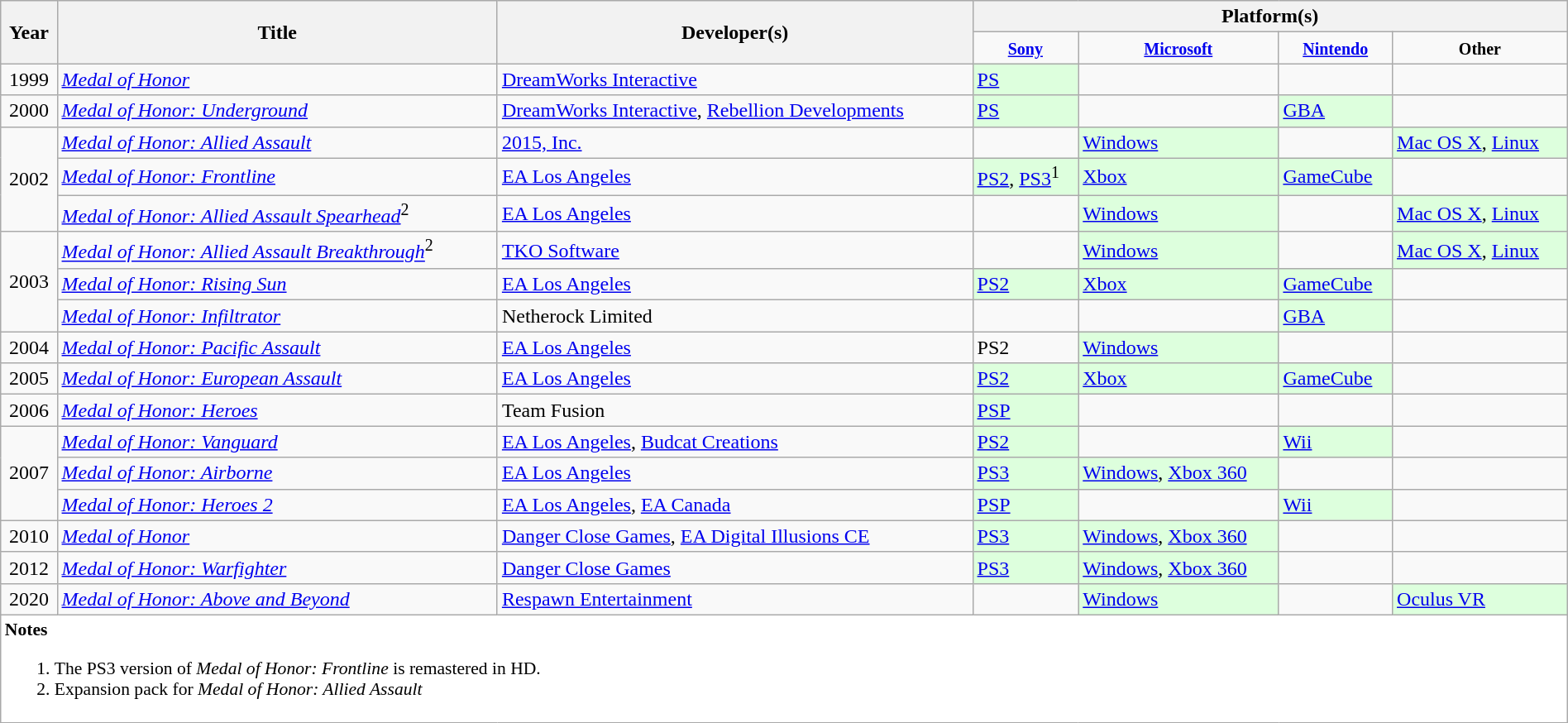<table class="wikitable" style="width:100%;">
<tr>
<th rowspan="2">Year</th>
<th rowspan="2">Title</th>
<th rowspan="2">Developer(s)</th>
<th colspan="4">Platform(s)</th>
</tr>
<tr style="text-align:center;">
<td><small><strong><a href='#'>Sony</a></strong></small></td>
<td><small><strong><a href='#'>Microsoft</a></strong></small></td>
<td><small><strong><a href='#'>Nintendo</a></strong></small></td>
<td><small><strong>Other</strong></small></td>
</tr>
<tr>
<td style="text-align:center;">1999</td>
<td><em><a href='#'>Medal of Honor</a></em></td>
<td><a href='#'>DreamWorks Interactive</a></td>
<td style="background:#dfd;"><a href='#'>PS</a></td>
<td></td>
<td></td>
<td></td>
</tr>
<tr>
<td style="text-align:center;">2000</td>
<td><em><a href='#'>Medal of Honor: Underground</a></em></td>
<td><a href='#'>DreamWorks Interactive</a>, <a href='#'>Rebellion Developments</a></td>
<td style="background:#dfd;"><a href='#'>PS</a></td>
<td></td>
<td style="background:#dfd;"><a href='#'>GBA</a></td>
<td></td>
</tr>
<tr>
<td rowspan="3" style="text-align:center;">2002</td>
<td><em><a href='#'>Medal of Honor: Allied Assault</a></em></td>
<td><a href='#'>2015, Inc.</a></td>
<td></td>
<td style="background:#dfd;"><a href='#'>Windows</a></td>
<td></td>
<td style="background:#dfd;"><a href='#'>Mac OS X</a>, <a href='#'>Linux</a></td>
</tr>
<tr>
<td><em><a href='#'>Medal of Honor: Frontline</a></em></td>
<td><a href='#'>EA Los Angeles</a></td>
<td style="background:#dfd;"><a href='#'>PS2</a>, <a href='#'>PS3</a><sup>1</sup></td>
<td style="background:#dfd;"><a href='#'>Xbox</a></td>
<td style="background:#dfd;"><a href='#'>GameCube</a></td>
<td></td>
</tr>
<tr>
<td><em><a href='#'>Medal of Honor: Allied Assault Spearhead</a></em><sup>2</sup></td>
<td><a href='#'>EA Los Angeles</a></td>
<td></td>
<td style="background:#dfd;"><a href='#'>Windows</a></td>
<td></td>
<td style="background:#dfd;"><a href='#'>Mac OS X</a>, <a href='#'>Linux</a></td>
</tr>
<tr>
<td rowspan="3" style="text-align:center;">2003</td>
<td><em><a href='#'>Medal of Honor: Allied Assault Breakthrough</a></em><sup>2</sup></td>
<td><a href='#'>TKO Software</a></td>
<td></td>
<td style="background:#dfd;"><a href='#'>Windows</a></td>
<td></td>
<td style="background:#dfd;"><a href='#'>Mac OS X</a>, <a href='#'>Linux</a></td>
</tr>
<tr>
<td><em><a href='#'>Medal of Honor: Rising Sun</a></em></td>
<td><a href='#'>EA Los Angeles</a></td>
<td style="background:#dfd;"><a href='#'>PS2</a></td>
<td style="background:#dfd;"><a href='#'>Xbox</a></td>
<td style="background:#dfd;"><a href='#'>GameCube</a></td>
<td></td>
</tr>
<tr>
<td><em><a href='#'>Medal of Honor: Infiltrator</a></em></td>
<td>Netherock Limited</td>
<td></td>
<td></td>
<td style="background:#dfd;"><a href='#'>GBA</a></td>
<td></td>
</tr>
<tr>
<td style="text-align:center;">2004</td>
<td><em><a href='#'>Medal of Honor: Pacific Assault</a></em></td>
<td><a href='#'>EA Los Angeles</a></td>
<td>PS2</td>
<td style="background:#dfd;"><a href='#'>Windows</a></td>
<td></td>
<td></td>
</tr>
<tr>
<td style="text-align:center;">2005</td>
<td><em><a href='#'>Medal of Honor: European Assault</a></em></td>
<td><a href='#'>EA Los Angeles</a></td>
<td style="background:#dfd;"><a href='#'>PS2</a></td>
<td style="background:#dfd;"><a href='#'>Xbox</a></td>
<td style="background:#dfd;"><a href='#'>GameCube</a></td>
<td></td>
</tr>
<tr>
<td style="text-align:center;">2006</td>
<td><em><a href='#'>Medal of Honor: Heroes</a></em></td>
<td>Team Fusion</td>
<td style="background:#dfd;"><a href='#'>PSP</a></td>
<td></td>
<td></td>
<td></td>
</tr>
<tr>
<td rowspan="3" style="text-align:center;">2007</td>
<td><em><a href='#'>Medal of Honor: Vanguard</a></em></td>
<td><a href='#'>EA Los Angeles</a>, <a href='#'>Budcat Creations</a></td>
<td style="background:#dfd;"><a href='#'>PS2</a></td>
<td></td>
<td style="background:#dfd;"><a href='#'>Wii</a></td>
<td></td>
</tr>
<tr>
<td><em><a href='#'>Medal of Honor: Airborne</a></em></td>
<td><a href='#'>EA Los Angeles</a></td>
<td style="background:#dfd;"><a href='#'>PS3</a></td>
<td style="background:#dfd;"><a href='#'>Windows</a>, <a href='#'>Xbox 360</a></td>
<td></td>
<td></td>
</tr>
<tr>
<td><em><a href='#'>Medal of Honor: Heroes 2</a></em></td>
<td><a href='#'>EA Los Angeles</a>, <a href='#'>EA Canada</a></td>
<td style="background:#dfd;"><a href='#'>PSP</a></td>
<td></td>
<td style="background:#dfd;"><a href='#'>Wii</a></td>
<td></td>
</tr>
<tr>
<td style="text-align:center;">2010</td>
<td><em><a href='#'>Medal of Honor</a></em></td>
<td><a href='#'>Danger Close Games</a>, <a href='#'>EA Digital Illusions CE</a></td>
<td style="background:#dfd;"><a href='#'>PS3</a></td>
<td style="background:#dfd;"><a href='#'>Windows</a>, <a href='#'>Xbox 360</a></td>
<td></td>
<td></td>
</tr>
<tr>
<td style="text-align:center;">2012</td>
<td><em><a href='#'>Medal of Honor: Warfighter</a></em></td>
<td><a href='#'>Danger Close Games</a></td>
<td style="background:#dfd;"><a href='#'>PS3</a></td>
<td style="background:#dfd;"><a href='#'>Windows</a>, <a href='#'>Xbox 360</a></td>
<td></td>
<td></td>
</tr>
<tr>
<td style="text-align:center;">2020</td>
<td><em><a href='#'>Medal of Honor: Above and Beyond</a></em></td>
<td><a href='#'>Respawn Entertainment</a></td>
<td></td>
<td style="background:#dfd;"><a href='#'>Windows</a></td>
<td></td>
<td style="background:#dfd;"><a href='#'>Oculus VR</a></td>
</tr>
<tr>
<td colspan="11"  style="font-size:90%; background:#fff;"><strong>Notes</strong><br><ol><li>The PS3 version of <em>Medal of Honor: Frontline</em> is remastered in HD.</li><li>Expansion pack for <em>Medal of Honor: Allied Assault</em></li></ol></td>
</tr>
</table>
